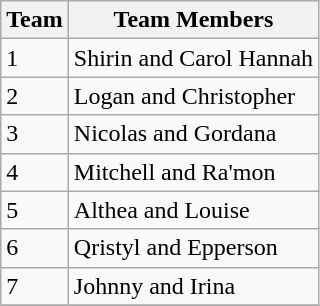<table class="wikitable">
<tr>
<th>Team</th>
<th>Team Members</th>
</tr>
<tr>
<td>1</td>
<td>Shirin and Carol Hannah</td>
</tr>
<tr>
<td>2</td>
<td>Logan and Christopher</td>
</tr>
<tr>
<td>3</td>
<td>Nicolas and Gordana</td>
</tr>
<tr>
<td>4</td>
<td>Mitchell and Ra'mon</td>
</tr>
<tr>
<td>5</td>
<td>Althea and Louise</td>
</tr>
<tr>
<td>6</td>
<td>Qristyl and Epperson</td>
</tr>
<tr>
<td>7</td>
<td>Johnny and Irina</td>
</tr>
<tr>
</tr>
</table>
